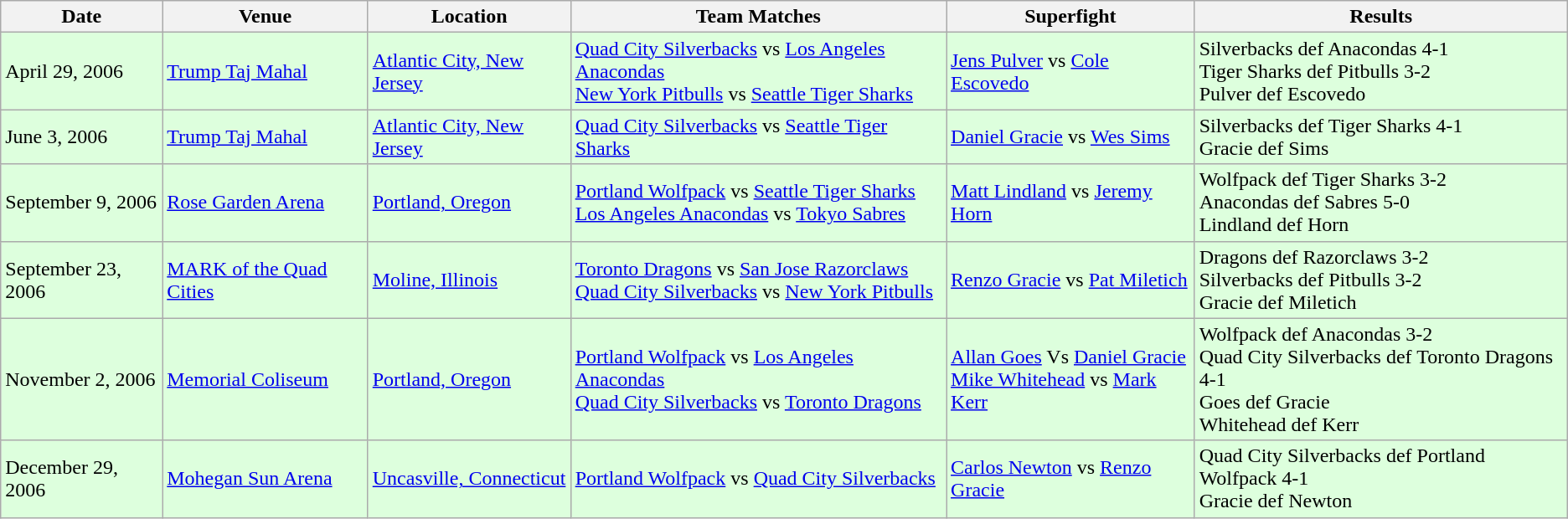<table class="wikitable">
<tr>
<th>Date</th>
<th>Venue</th>
<th>Location</th>
<th>Team Matches</th>
<th>Superfight</th>
<th>Results</th>
</tr>
<tr style="background: #ddffdd;">
<td>April 29, 2006</td>
<td><a href='#'>Trump Taj Mahal</a></td>
<td><a href='#'>Atlantic City, New Jersey</a></td>
<td><a href='#'>Quad City Silverbacks</a> vs <a href='#'>Los Angeles Anacondas</a> <br> <a href='#'>New York Pitbulls</a> vs <a href='#'>Seattle Tiger Sharks</a></td>
<td><a href='#'>Jens Pulver</a> vs <a href='#'>Cole Escovedo</a></td>
<td>Silverbacks def Anacondas 4-1 <br> Tiger Sharks def Pitbulls 3-2 <br> Pulver def Escovedo</td>
</tr>
<tr style="background: #ddffdd;">
<td>June 3, 2006</td>
<td><a href='#'>Trump Taj Mahal</a></td>
<td><a href='#'>Atlantic City, New Jersey</a></td>
<td><a href='#'>Quad City Silverbacks</a> vs <a href='#'>Seattle Tiger Sharks</a></td>
<td><a href='#'>Daniel Gracie</a> vs <a href='#'>Wes Sims</a></td>
<td>Silverbacks def Tiger Sharks 4-1 <br> Gracie def Sims</td>
</tr>
<tr style="background: #ddffdd;">
<td>September 9, 2006</td>
<td><a href='#'>Rose Garden Arena</a></td>
<td><a href='#'>Portland, Oregon</a></td>
<td><a href='#'>Portland Wolfpack</a> vs <a href='#'>Seattle Tiger Sharks</a> <br> <a href='#'>Los Angeles Anacondas</a> vs <a href='#'>Tokyo Sabres</a></td>
<td><a href='#'>Matt Lindland</a> vs <a href='#'>Jeremy Horn</a></td>
<td>Wolfpack def Tiger Sharks 3-2 <br> Anacondas def Sabres 5-0 <br> Lindland def Horn</td>
</tr>
<tr style="background: #ddffdd;">
<td>September 23, 2006</td>
<td><a href='#'>MARK of the Quad Cities</a></td>
<td><a href='#'>Moline, Illinois</a></td>
<td><a href='#'>Toronto Dragons</a> vs <a href='#'>San Jose Razorclaws</a> <br> <a href='#'>Quad City Silverbacks</a> vs <a href='#'>New York Pitbulls</a></td>
<td><a href='#'>Renzo Gracie</a> vs <a href='#'>Pat Miletich</a></td>
<td>Dragons def Razorclaws 3-2 <br> Silverbacks def Pitbulls 3-2 <br> Gracie def Miletich</td>
</tr>
<tr style="background: #ddffdd;">
<td>November 2, 2006</td>
<td><a href='#'>Memorial Coliseum</a></td>
<td><a href='#'>Portland, Oregon</a></td>
<td><a href='#'>Portland Wolfpack</a> vs <a href='#'>Los Angeles Anacondas</a> <br> <a href='#'>Quad City Silverbacks</a> vs <a href='#'>Toronto Dragons</a></td>
<td><a href='#'>Allan Goes</a> Vs <a href='#'>Daniel Gracie</a> <br> <a href='#'>Mike Whitehead</a> vs <a href='#'>Mark Kerr</a></td>
<td>Wolfpack def Anacondas 3-2 <br> Quad City Silverbacks def Toronto Dragons 4-1 <br> Goes def Gracie <br> Whitehead def Kerr</td>
</tr>
<tr style="background: #ddffdd;">
<td>December 29, 2006</td>
<td><a href='#'>Mohegan Sun Arena</a></td>
<td><a href='#'>Uncasville, Connecticut</a></td>
<td><a href='#'>Portland Wolfpack</a> vs <a href='#'>Quad City Silverbacks</a></td>
<td><a href='#'>Carlos Newton</a> vs <a href='#'>Renzo Gracie</a></td>
<td>Quad City Silverbacks def Portland Wolfpack 4-1 <br> Gracie def Newton</td>
</tr>
</table>
